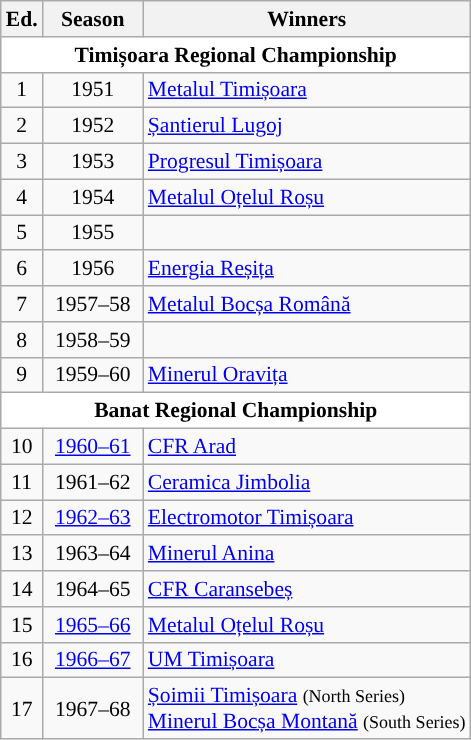<table class="wikitable" style="font-size:90%">
<tr>
<th><abbr>Ed.</abbr></th>
<th width="60">Season</th>
<th width="auto">Winners</th>
</tr>
<tr>
<th colspan="3" style="background:#ffffff">Timișoara Regional Championship</th>
</tr>
<tr>
<td align=center>1</td>
<td align=center>1951</td>
<td><a href='#'>Metalul Timișoara</a></td>
</tr>
<tr>
<td align=center>2</td>
<td align=center>1952</td>
<td><a href='#'>Șantierul Lugoj</a></td>
</tr>
<tr>
<td align=center>3</td>
<td align=center>1953</td>
<td><a href='#'>Progresul Timișoara</a></td>
</tr>
<tr>
<td align=center>4</td>
<td align=center>1954</td>
<td><a href='#'>Metalul Oțelul Roșu</a></td>
</tr>
<tr>
<td align=center>5</td>
<td align=center>1955</td>
<td></td>
</tr>
<tr>
<td align=center>6</td>
<td align=center>1956</td>
<td><a href='#'>Energia Reșița</a></td>
</tr>
<tr>
<td align=center>7</td>
<td align=center>1957–58</td>
<td><a href='#'>Metalul Bocșa Română</a></td>
</tr>
<tr>
<td align=center>8</td>
<td align=center>1958–59</td>
<td></td>
</tr>
<tr>
<td align=center>9</td>
<td align=center>1959–60</td>
<td><a href='#'>Minerul Oravița</a></td>
</tr>
<tr>
<th colspan="3" style="background:#ffffff">Banat Regional Championship</th>
</tr>
<tr>
<td align=center>10</td>
<td align=center><a href='#'>1960–61</a></td>
<td><a href='#'>CFR Arad</a></td>
</tr>
<tr>
<td align=center>11</td>
<td align=center>1961–62</td>
<td><a href='#'>Ceramica Jimbolia</a></td>
</tr>
<tr>
<td align=center>12</td>
<td align=center><a href='#'>1962–63</a></td>
<td><a href='#'>Electromotor Timișoara</a></td>
</tr>
<tr>
<td align=center>13</td>
<td align=center>1963–64</td>
<td><a href='#'>Minerul Anina</a></td>
</tr>
<tr>
<td align=center>14</td>
<td align=center>1964–65</td>
<td><a href='#'>CFR Caransebeș</a></td>
</tr>
<tr>
<td align=center>15</td>
<td align=center><a href='#'>1965–66</a></td>
<td><a href='#'>Metalul Oțelul Roșu</a></td>
</tr>
<tr>
<td align=center>16</td>
<td align=center><a href='#'>1966–67</a></td>
<td><a href='#'>UM Timișoara</a></td>
</tr>
<tr>
<td align=center>17</td>
<td align=center>1967–68</td>
<td><a href='#'>Șoimii Timișoara</a> <small>(North Series)</small> <br><a href='#'>Minerul Bocșa Montană</a> <small>(South Series)</small></td>
</tr>
</table>
